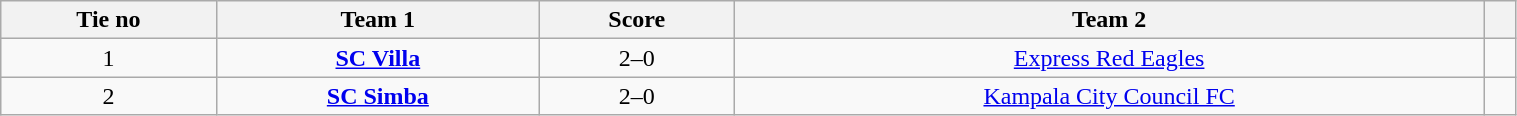<table class="wikitable" style="text-align:center; width:80%; font-size:100%">
<tr>
<th style= width="80px">Tie no</th>
<th style= width="300px">Team 1</th>
<th style= width="80px">Score</th>
<th style= width="300px">Team 2</th>
<th style= width="300px"></th>
</tr>
<tr>
<td>1</td>
<td><strong><a href='#'>SC Villa</a></strong></td>
<td>2–0</td>
<td><a href='#'>Express Red Eagles</a></td>
<td></td>
</tr>
<tr>
<td>2</td>
<td><strong><a href='#'>SC Simba</a></strong></td>
<td>2–0</td>
<td><a href='#'>Kampala City Council FC</a></td>
<td></td>
</tr>
</table>
